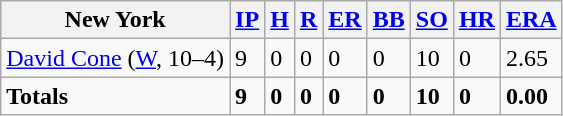<table class="wikitable sortable">
<tr>
<th>New York</th>
<th><a href='#'>IP</a></th>
<th><a href='#'>H</a></th>
<th><a href='#'>R</a></th>
<th><a href='#'>ER</a></th>
<th><a href='#'>BB</a></th>
<th><a href='#'>SO</a></th>
<th><a href='#'>HR</a></th>
<th><a href='#'>ERA</a></th>
</tr>
<tr>
<td><a href='#'>David Cone</a> (<a href='#'>W</a>, 10–4)</td>
<td>9</td>
<td>0</td>
<td>0</td>
<td>0</td>
<td>0</td>
<td>10</td>
<td>0</td>
<td>2.65</td>
</tr>
<tr>
<td><strong>Totals</strong></td>
<td><strong>9</strong></td>
<td><strong>0</strong></td>
<td><strong>0</strong></td>
<td><strong>0</strong></td>
<td><strong>0</strong></td>
<td><strong>10</strong></td>
<td><strong>0</strong></td>
<td><strong>0.00</strong></td>
</tr>
</table>
